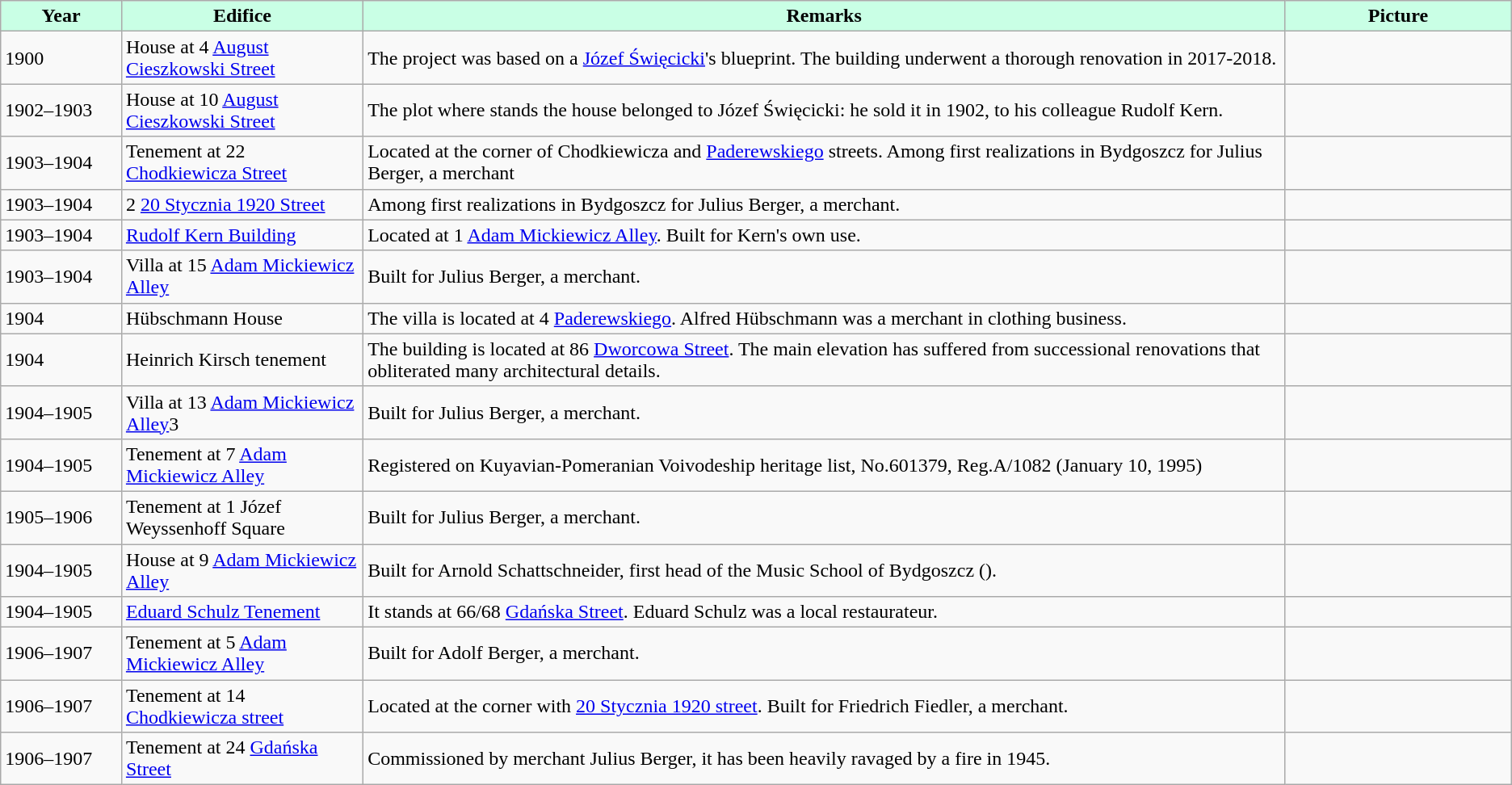<table class="wikitable" style="flex:30em">
<tr align="center" bgcolor="#C9FFE5">
<td width=8%><strong>Year</strong></td>
<td width=16%><strong>Edifice</strong></td>
<td width=61%><strong>Remarks</strong></td>
<td width=15%><strong>Picture</strong></td>
</tr>
<tr ----bgcolor="#FFFFFF">
<td>1900</td>
<td>House at 4 <a href='#'>August Cieszkowski Street</a></td>
<td>The project was based on a <a href='#'>Józef Święcicki</a>'s blueprint. The building underwent a thorough renovation in 2017-2018.</td>
<td></td>
</tr>
<tr ---->
<td>1902–1903</td>
<td>House at 10 <a href='#'>August Cieszkowski Street</a></td>
<td>The plot where stands the house belonged to Józef Święcicki: he sold it in 1902, to his colleague Rudolf Kern.</td>
<td></td>
</tr>
<tr ----bgcolor="#FFFFFF">
<td>1903–1904</td>
<td>Tenement at 22 <a href='#'>Chodkiewicza Street</a></td>
<td>Located at the corner of Chodkiewicza and <a href='#'>Paderewskiego</a> streets. Among first realizations in Bydgoszcz for Julius Berger, a merchant</td>
<td></td>
</tr>
<tr ---->
<td>1903–1904</td>
<td>2 <a href='#'>20 Stycznia 1920 Street</a></td>
<td>Among first realizations in Bydgoszcz for Julius Berger, a merchant.</td>
<td></td>
</tr>
<tr ----bgcolor="#FFFFFF">
<td>1903–1904</td>
<td><a href='#'>Rudolf Kern Building</a></td>
<td>Located at 1 <a href='#'>Adam Mickiewicz Alley</a>. Built for Kern's own use.</td>
<td></td>
</tr>
<tr ---->
<td>1903–1904</td>
<td>Villa at 15 <a href='#'>Adam Mickiewicz Alley</a></td>
<td>Built for Julius Berger, a merchant.</td>
<td></td>
</tr>
<tr ----bgcolor="#FFFFFF">
<td>1904</td>
<td>Hübschmann House</td>
<td>The villa is located at 4 <a href='#'>Paderewskiego</a>. Alfred Hübschmann was a merchant in clothing business.</td>
<td></td>
</tr>
<tr ---->
<td>1904</td>
<td>Heinrich Kirsch tenement</td>
<td>The building is located at 86 <a href='#'>Dworcowa Street</a>. The main elevation has suffered from successional renovations that obliterated many architectural details.</td>
<td></td>
</tr>
<tr ----bgcolor="#FFFFFF">
<td>1904–1905</td>
<td>Villa at 13 <a href='#'>Adam Mickiewicz Alley</a>3</td>
<td>Built for Julius Berger, a merchant.</td>
<td></td>
</tr>
<tr ---->
<td>1904–1905</td>
<td>Tenement at 7 <a href='#'>Adam Mickiewicz Alley</a></td>
<td>Registered on Kuyavian-Pomeranian Voivodeship heritage list, No.601379, Reg.A/1082 (January 10, 1995)</td>
<td></td>
</tr>
<tr ----bgcolor="#FFFFFF">
<td>1905–1906</td>
<td>Tenement at 1 Józef Weyssenhoff Square</td>
<td>Built for Julius Berger, a merchant.</td>
<td></td>
</tr>
<tr ---->
<td>1904–1905</td>
<td>House at 9 <a href='#'>Adam Mickiewicz Alley</a></td>
<td>Built for Arnold Schattschneider, first head of the Music School of Bydgoszcz ().</td>
<td></td>
</tr>
<tr ----bgcolor="#FFFFFF">
<td>1904–1905</td>
<td><a href='#'>Eduard Schulz Tenement</a></td>
<td>It stands at 66/68 <a href='#'>Gdańska Street</a>. Eduard Schulz was a local restaurateur.</td>
<td></td>
</tr>
<tr ---->
<td>1906–1907</td>
<td>Tenement at 5 <a href='#'>Adam Mickiewicz Alley</a></td>
<td>Built for Adolf Berger, a merchant.</td>
<td></td>
</tr>
<tr ----bgcolor="#FFFFFF">
<td>1906–1907</td>
<td>Tenement at 14 <a href='#'>Chodkiewicza street</a></td>
<td>Located at the corner with <a href='#'>20 Stycznia 1920 street</a>. Built for Friedrich Fiedler, a merchant.</td>
<td></td>
</tr>
<tr ---->
<td>1906–1907</td>
<td>Tenement at 24 <a href='#'>Gdańska Street</a></td>
<td>Commissioned by merchant Julius Berger, it has been heavily ravaged by a fire in 1945.</td>
<td></td>
</tr>
</table>
